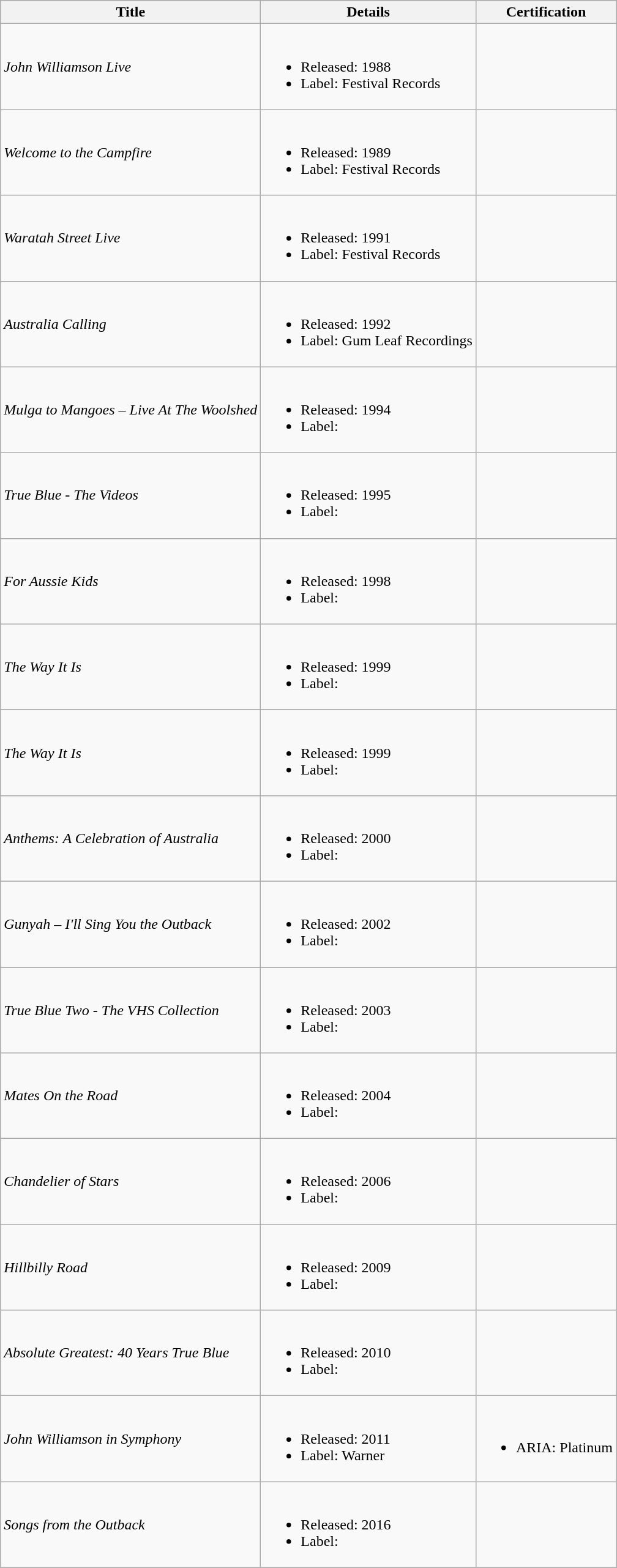<table class="wikitable">
<tr>
<th>Title</th>
<th>Details</th>
<th>Certification</th>
</tr>
<tr>
<td scope="row"><em>John Williamson Live</em></td>
<td><br><ul><li>Released: 1988</li><li>Label: Festival Records</li></ul></td>
<td></td>
</tr>
<tr>
<td scope="row"><em>Welcome to the Campfire</em></td>
<td><br><ul><li>Released: 1989</li><li>Label: Festival Records</li></ul></td>
<td></td>
</tr>
<tr>
<td scope="row"><em>Waratah Street Live</em></td>
<td><br><ul><li>Released: 1991</li><li>Label: Festival Records</li></ul></td>
<td></td>
</tr>
<tr>
<td scope="row"><em>Australia Calling</em></td>
<td><br><ul><li>Released: 1992</li><li>Label: Gum Leaf Recordings</li></ul></td>
<td></td>
</tr>
<tr>
<td scope="row"><em>Mulga to Mangoes – Live At The Woolshed</em></td>
<td><br><ul><li>Released: 1994</li><li>Label:</li></ul></td>
<td></td>
</tr>
<tr>
<td scope="row"><em>True Blue - The Videos</em></td>
<td><br><ul><li>Released: 1995</li><li>Label:</li></ul></td>
<td></td>
</tr>
<tr>
<td scope="row"><em>For Aussie Kids</em></td>
<td><br><ul><li>Released: 1998</li><li>Label:</li></ul></td>
<td></td>
</tr>
<tr>
<td scope="row"><em>The Way It Is</em></td>
<td><br><ul><li>Released: 1999</li><li>Label:</li></ul></td>
<td></td>
</tr>
<tr>
<td scope="row"><em>The Way It Is</em></td>
<td><br><ul><li>Released: 1999</li><li>Label:</li></ul></td>
<td></td>
</tr>
<tr>
<td scope="row"><em>Anthems: A Celebration of Australia</em></td>
<td><br><ul><li>Released: 2000</li><li>Label:</li></ul></td>
<td></td>
</tr>
<tr>
<td scope="row"><em>Gunyah – I'll Sing You the Outback</em></td>
<td><br><ul><li>Released: 2002</li><li>Label:</li></ul></td>
<td></td>
</tr>
<tr>
<td scope="row"><em>True Blue Two - The VHS Collection</em></td>
<td><br><ul><li>Released: 2003</li><li>Label:</li></ul></td>
<td></td>
</tr>
<tr>
<td scope="row"><em>Mates On the Road</em></td>
<td><br><ul><li>Released: 2004</li><li>Label:</li></ul></td>
<td></td>
</tr>
<tr>
<td scope="row"><em>Chandelier of Stars</em></td>
<td><br><ul><li>Released: 2006</li><li>Label:</li></ul></td>
<td></td>
</tr>
<tr>
<td scope="row"><em>Hillbilly Road</em></td>
<td><br><ul><li>Released: 2009</li><li>Label:</li></ul></td>
<td></td>
</tr>
<tr>
<td scope="row"><em>Absolute Greatest: 40 Years True Blue</em></td>
<td><br><ul><li>Released: 2010</li><li>Label:</li></ul></td>
<td></td>
</tr>
<tr>
<td scope="row"><em>John Williamson in Symphony</em></td>
<td><br><ul><li>Released: 2011</li><li>Label: Warner</li></ul></td>
<td><br><ul><li>ARIA: Platinum</li></ul></td>
</tr>
<tr>
<td scope="row"><em>Songs from the Outback</em></td>
<td><br><ul><li>Released: 2016</li><li>Label:</li></ul></td>
<td></td>
</tr>
<tr>
</tr>
</table>
